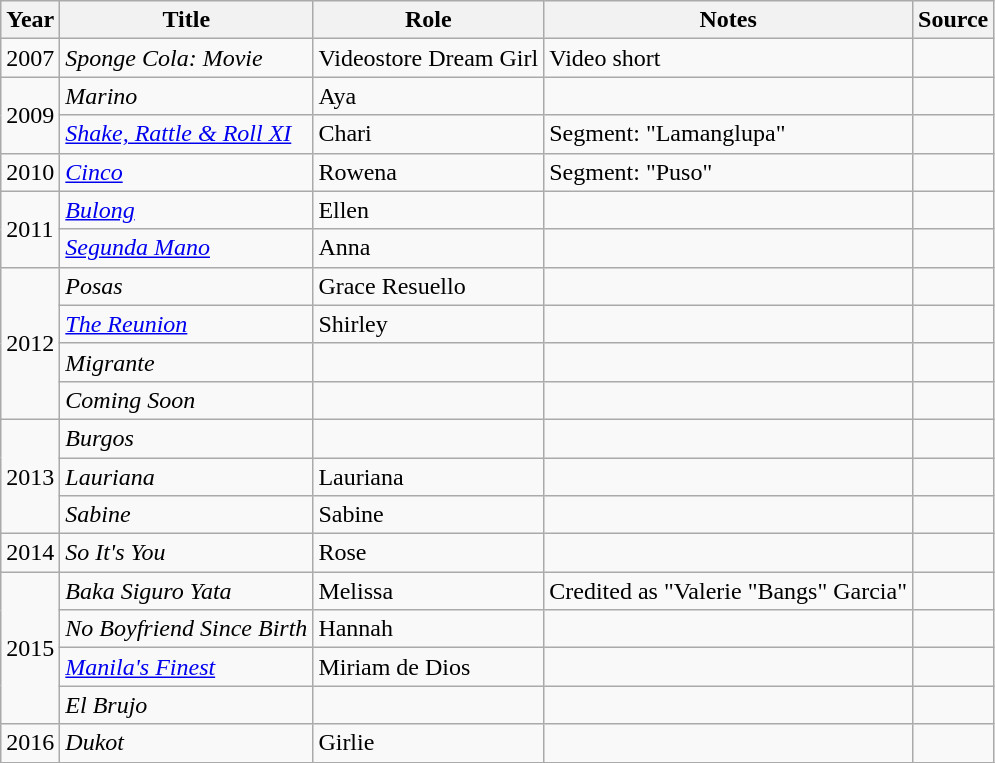<table class="wikitable sortable" >
<tr>
<th>Year</th>
<th>Title</th>
<th>Role</th>
<th class="unsortable">Notes </th>
<th class="unsortable">Source </th>
</tr>
<tr>
<td>2007</td>
<td><em>Sponge Cola: Movie</em></td>
<td>Videostore Dream Girl</td>
<td>Video short</td>
<td></td>
</tr>
<tr>
<td rowspan="2">2009</td>
<td><em>Marino</em></td>
<td>Aya</td>
<td></td>
<td></td>
</tr>
<tr>
<td><em><a href='#'>Shake, Rattle & Roll XI</a></em></td>
<td>Chari</td>
<td>Segment: "Lamanglupa"</td>
<td></td>
</tr>
<tr>
<td>2010</td>
<td><em><a href='#'>Cinco</a></em></td>
<td>Rowena</td>
<td>Segment: "Puso"</td>
<td></td>
</tr>
<tr>
<td rowspan="2">2011</td>
<td><em><a href='#'>Bulong</a></em></td>
<td>Ellen</td>
<td></td>
<td></td>
</tr>
<tr>
<td><em><a href='#'>Segunda Mano</a></em></td>
<td>Anna</td>
<td></td>
<td></td>
</tr>
<tr>
<td rowspan="4">2012</td>
<td><em>Posas</em></td>
<td>Grace Resuello</td>
<td></td>
<td></td>
</tr>
<tr>
<td><em><a href='#'>The Reunion</a></em></td>
<td>Shirley</td>
<td></td>
<td></td>
</tr>
<tr>
<td><em>Migrante</em></td>
<td></td>
<td></td>
<td></td>
</tr>
<tr>
<td><em>Coming Soon</em></td>
<td></td>
<td></td>
<td></td>
</tr>
<tr>
<td rowspan="3">2013</td>
<td><em>Burgos</em></td>
<td></td>
<td></td>
<td></td>
</tr>
<tr>
<td><em>Lauriana</em></td>
<td>Lauriana</td>
<td></td>
<td></td>
</tr>
<tr>
<td><em>Sabine</em></td>
<td>Sabine</td>
<td></td>
<td></td>
</tr>
<tr>
<td>2014</td>
<td><em>So It's You</em></td>
<td>Rose</td>
<td></td>
<td></td>
</tr>
<tr>
<td rowspan="4">2015</td>
<td><em>Baka Siguro Yata</em></td>
<td>Melissa</td>
<td>Credited as "Valerie "Bangs" Garcia"</td>
<td></td>
</tr>
<tr>
<td><em>No Boyfriend Since Birth</em></td>
<td>Hannah</td>
<td></td>
<td></td>
</tr>
<tr>
<td><em><a href='#'>Manila's Finest</a></em></td>
<td>Miriam de Dios</td>
<td></td>
<td></td>
</tr>
<tr>
<td><em>El Brujo</em></td>
<td></td>
<td></td>
<td></td>
</tr>
<tr>
<td>2016</td>
<td><em>Dukot</em></td>
<td>Girlie</td>
<td></td>
<td></td>
</tr>
<tr>
</tr>
</table>
